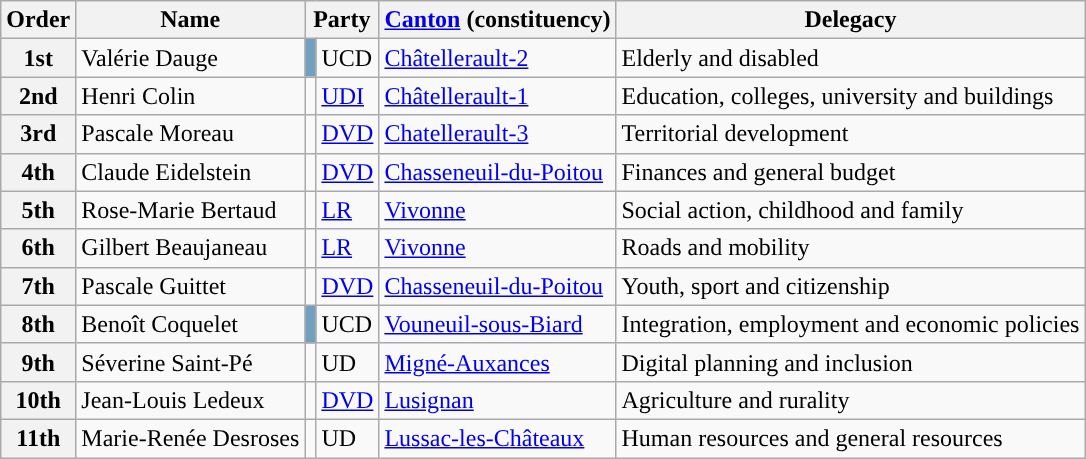<table class="wikitable sortable">
<tr>
<th>Order</th>
<th>Name</th>
<th colspan="2">Party</th>
<th><a href='#'>Canton</a> (constituency)</th>
<th>Delegacy</th>
</tr>
<tr>
<th>1st</th>
<td>Valérie Dauge</td>
<td style="color:inherit;background:#72A0C1"></td>
<td>UCD</td>
<td><a href='#'>Châtellerault-2</a></td>
<td>Elderly and disabled</td>
</tr>
<tr>
<th>2nd</th>
<td>Henri Colin</td>
<td style="color:inherit;background:"></td>
<td><a href='#'>UDI</a></td>
<td><a href='#'>Châtellerault-1</a></td>
<td>Education, colleges, university and buildings</td>
</tr>
<tr>
<th>3rd</th>
<td>Pascale Moreau</td>
<td style="color:inherit;background:"></td>
<td><a href='#'>DVD</a></td>
<td><a href='#'>Chatellerault-3</a></td>
<td>Territorial development</td>
</tr>
<tr>
<th>4th</th>
<td>Claude Eidelstein</td>
<td style="color:inherit;background:"></td>
<td><a href='#'>DVD</a></td>
<td><a href='#'>Chasseneuil-du-Poitou</a></td>
<td>Finances and general budget</td>
</tr>
<tr>
<th>5th</th>
<td>Rose-Marie Bertaud</td>
<td style="color:inherit;background:"></td>
<td><a href='#'>LR</a></td>
<td><a href='#'>Vivonne</a></td>
<td>Social action, childhood and family</td>
</tr>
<tr>
<th>6th</th>
<td>Gilbert Beaujaneau</td>
<td style="color:inherit;background:"></td>
<td><a href='#'>LR</a></td>
<td><a href='#'>Vivonne</a></td>
<td>Roads and mobility</td>
</tr>
<tr>
<th>7th</th>
<td>Pascale Guittet</td>
<td style="color:inherit;background:"></td>
<td><a href='#'>DVD</a></td>
<td><a href='#'>Chasseneuil-du-Poitou</a></td>
<td>Youth, sport and citizenship</td>
</tr>
<tr>
<th>8th</th>
<td>Benoît Coquelet</td>
<td style="color:inherit;background:#72A0C1"></td>
<td>UCD</td>
<td><a href='#'>Vouneuil-sous-Biard</a></td>
<td>Integration, employment and economic policies</td>
</tr>
<tr>
<th>9th</th>
<td>Séverine Saint-Pé</td>
<td style="color:inherit;background:"></td>
<td>UD</td>
<td><a href='#'>Migné-Auxances</a></td>
<td>Digital planning and inclusion</td>
</tr>
<tr>
<th>10th</th>
<td>Jean-Louis Ledeux</td>
<td style="color:inherit;background:"></td>
<td><a href='#'>DVD</a></td>
<td><a href='#'>Lusignan</a></td>
<td>Agriculture and rurality</td>
</tr>
<tr>
<th>11th</th>
<td>Marie-Renée Desroses</td>
<td style="color:inherit;background:"></td>
<td>UD</td>
<td><a href='#'>Lussac-les-Châteaux</a></td>
<td>Human resources and general resources</td>
</tr>
</table>
